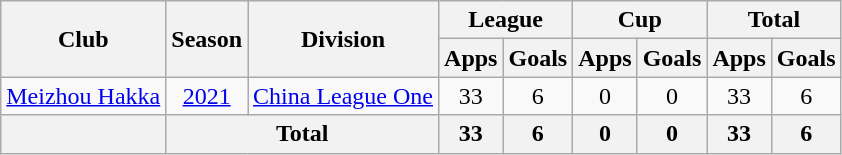<table class="wikitable" style="text-align: center;">
<tr>
<th rowspan="2">Club</th>
<th rowspan="2">Season</th>
<th rowspan="2">Division</th>
<th colspan="2">League</th>
<th colspan="2">Cup</th>
<th colspan="2">Total</th>
</tr>
<tr>
<th>Apps</th>
<th>Goals</th>
<th>Apps</th>
<th>Goals</th>
<th>Apps</th>
<th>Goals</th>
</tr>
<tr>
<td><a href='#'>Meizhou Hakka</a></td>
<td><a href='#'>2021</a></td>
<td><a href='#'>China League One</a></td>
<td>33</td>
<td>6</td>
<td>0</td>
<td>0</td>
<td>33</td>
<td>6</td>
</tr>
<tr>
<th></th>
<th colspan="2">Total</th>
<th>33</th>
<th>6</th>
<th>0</th>
<th>0</th>
<th>33</th>
<th>6</th>
</tr>
</table>
